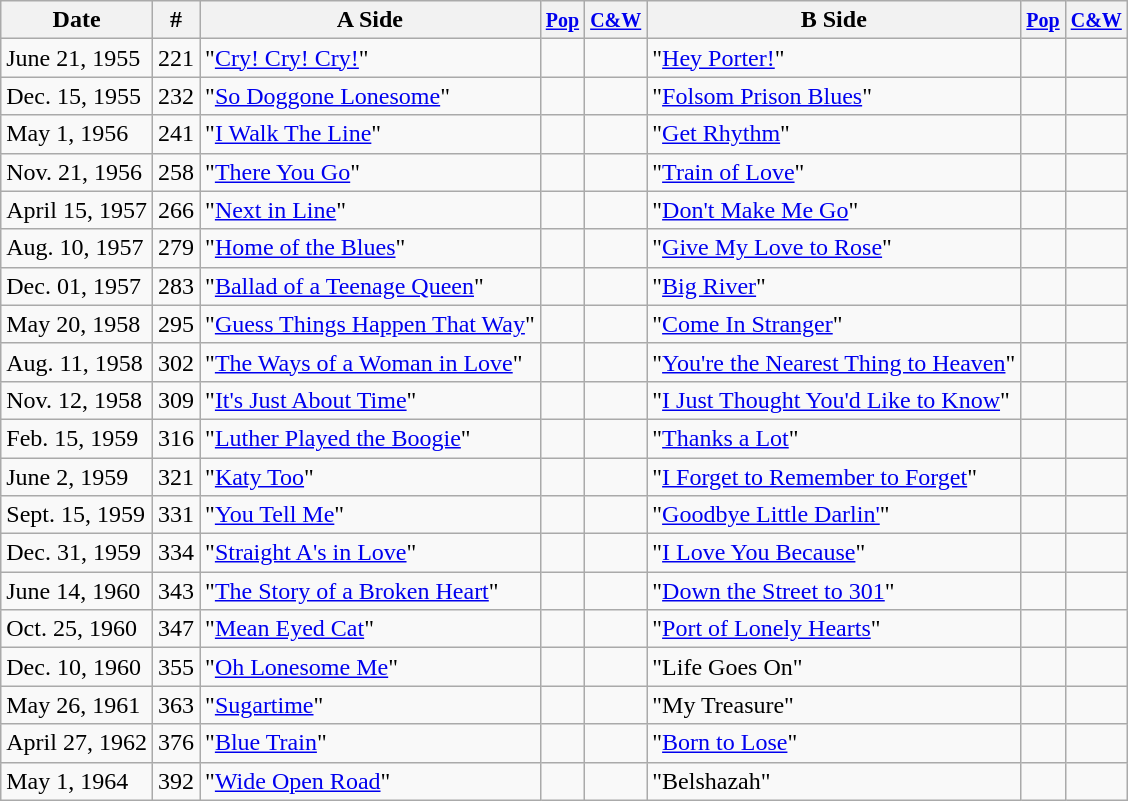<table class="wikitable">
<tr>
<th>Date</th>
<th>#</th>
<th>A Side</th>
<th><small><a href='#'>Pop</a></small></th>
<th><small><a href='#'>C&W</a></small></th>
<th>B Side</th>
<th><small><a href='#'>Pop</a></small></th>
<th><small><a href='#'>C&W</a></small></th>
</tr>
<tr>
<td>June 21, 1955</td>
<td>221</td>
<td>"<a href='#'>Cry! Cry! Cry!</a>"</td>
<td></td>
<td></td>
<td>"<a href='#'>Hey Porter!</a>"</td>
<td></td>
<td></td>
</tr>
<tr>
<td>Dec. 15, 1955</td>
<td>232</td>
<td>"<a href='#'>So Doggone Lonesome</a>"</td>
<td></td>
<td></td>
<td>"<a href='#'>Folsom Prison Blues</a>"</td>
<td></td>
<td></td>
</tr>
<tr>
<td>May 1, 1956</td>
<td>241</td>
<td>"<a href='#'>I Walk The Line</a>"</td>
<td></td>
<td></td>
<td>"<a href='#'>Get Rhythm</a>"</td>
<td></td>
<td></td>
</tr>
<tr>
<td>Nov. 21, 1956</td>
<td>258</td>
<td>"<a href='#'>There You Go</a>"</td>
<td></td>
<td></td>
<td>"<a href='#'>Train of Love</a>"</td>
<td></td>
<td></td>
</tr>
<tr>
<td>April 15, 1957</td>
<td>266</td>
<td>"<a href='#'>Next in Line</a>"</td>
<td></td>
<td></td>
<td>"<a href='#'>Don't Make Me Go</a>"</td>
<td></td>
<td></td>
</tr>
<tr>
<td>Aug. 10, 1957</td>
<td>279</td>
<td>"<a href='#'>Home of the Blues</a>"</td>
<td></td>
<td></td>
<td>"<a href='#'>Give My Love to Rose</a>"</td>
<td></td>
<td></td>
</tr>
<tr>
<td>Dec. 01, 1957</td>
<td>283</td>
<td>"<a href='#'>Ballad of a Teenage Queen</a>"</td>
<td></td>
<td></td>
<td>"<a href='#'>Big River</a>"</td>
<td></td>
<td></td>
</tr>
<tr>
<td>May 20, 1958</td>
<td>295</td>
<td>"<a href='#'>Guess Things Happen That Way</a>"</td>
<td></td>
<td></td>
<td>"<a href='#'>Come In Stranger</a>"</td>
<td></td>
<td></td>
</tr>
<tr>
<td>Aug. 11, 1958</td>
<td>302</td>
<td>"<a href='#'>The Ways of a Woman in Love</a>"</td>
<td></td>
<td></td>
<td>"<a href='#'>You're the Nearest Thing to Heaven</a>"</td>
<td></td>
<td></td>
</tr>
<tr>
<td>Nov. 12, 1958</td>
<td>309</td>
<td>"<a href='#'>It's Just About Time</a>"</td>
<td></td>
<td></td>
<td>"<a href='#'>I Just Thought You'd Like to Know</a>"</td>
<td></td>
<td></td>
</tr>
<tr>
<td>Feb. 15, 1959</td>
<td>316</td>
<td>"<a href='#'>Luther Played the Boogie</a>"</td>
<td></td>
<td></td>
<td>"<a href='#'>Thanks a Lot</a>"</td>
<td></td>
<td></td>
</tr>
<tr>
<td>June 2, 1959</td>
<td>321</td>
<td>"<a href='#'>Katy Too</a>"</td>
<td></td>
<td></td>
<td>"<a href='#'>I Forget to Remember to Forget</a>"</td>
<td></td>
<td></td>
</tr>
<tr>
<td>Sept. 15, 1959</td>
<td>331</td>
<td>"<a href='#'>You Tell Me</a>"</td>
<td></td>
<td></td>
<td>"<a href='#'>Goodbye Little Darlin'</a>"</td>
<td></td>
<td></td>
</tr>
<tr>
<td>Dec. 31, 1959</td>
<td>334</td>
<td>"<a href='#'>Straight A's in Love</a>"</td>
<td></td>
<td></td>
<td>"<a href='#'>I Love You Because</a>"</td>
<td></td>
<td></td>
</tr>
<tr>
<td>June 14, 1960</td>
<td>343</td>
<td>"<a href='#'>The Story of a Broken Heart</a>"</td>
<td></td>
<td></td>
<td>"<a href='#'>Down the Street to 301</a>"</td>
<td></td>
<td></td>
</tr>
<tr>
<td>Oct. 25, 1960</td>
<td>347</td>
<td>"<a href='#'>Mean Eyed Cat</a>"</td>
<td></td>
<td></td>
<td>"<a href='#'>Port of Lonely Hearts</a>"</td>
<td></td>
<td></td>
</tr>
<tr>
<td>Dec. 10, 1960</td>
<td>355</td>
<td>"<a href='#'>Oh Lonesome Me</a>"</td>
<td></td>
<td></td>
<td>"Life Goes On"</td>
<td></td>
<td></td>
</tr>
<tr>
<td>May 26, 1961</td>
<td>363</td>
<td>"<a href='#'>Sugartime</a>"</td>
<td></td>
<td></td>
<td>"My Treasure"</td>
<td></td>
<td></td>
</tr>
<tr>
<td>April 27, 1962</td>
<td>376</td>
<td>"<a href='#'>Blue Train</a>"</td>
<td></td>
<td></td>
<td>"<a href='#'>Born to Lose</a>"</td>
<td></td>
<td></td>
</tr>
<tr>
<td>May 1, 1964</td>
<td>392</td>
<td>"<a href='#'>Wide Open Road</a>"</td>
<td></td>
<td></td>
<td>"Belshazah"</td>
<td></td>
<td></td>
</tr>
</table>
